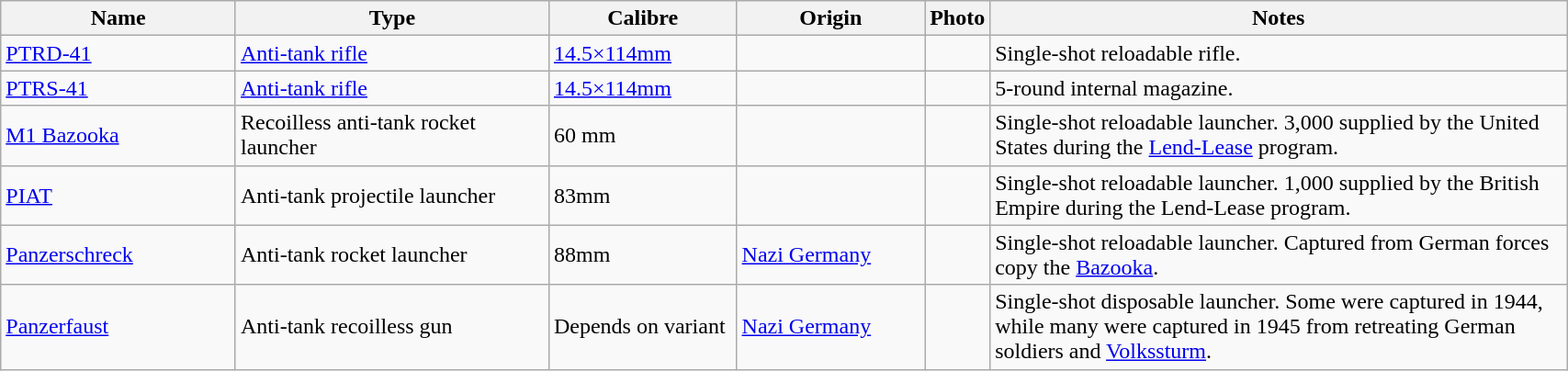<table class="wikitable" style="width:90%;">
<tr>
<th style="width:15%;">Name</th>
<th style="width:20%;">Type</th>
<th style="width:12%;">Calibre</th>
<th style="width:12%;">Origin</th>
<th>Photo</th>
<th>Notes</th>
</tr>
<tr>
<td><a href='#'>PTRD-41</a></td>
<td><a href='#'>Anti-tank rifle</a></td>
<td><a href='#'>14.5×114mm</a></td>
<td></td>
<td></td>
<td>Single-shot reloadable rifle.</td>
</tr>
<tr>
<td><a href='#'>PTRS-41</a></td>
<td><a href='#'>Anti-tank rifle</a></td>
<td><a href='#'>14.5×114mm</a></td>
<td></td>
<td></td>
<td>5-round internal magazine.</td>
</tr>
<tr>
<td><a href='#'>M1 Bazooka</a></td>
<td>Recoilless anti-tank rocket launcher</td>
<td>60 mm</td>
<td></td>
<td></td>
<td>Single-shot reloadable launcher. 3,000 supplied by the United States during the <a href='#'>Lend-Lease</a> program.</td>
</tr>
<tr>
<td><a href='#'>PIAT</a></td>
<td>Anti-tank projectile launcher</td>
<td>83mm</td>
<td></td>
<td></td>
<td>Single-shot reloadable launcher. 1,000 supplied by the British Empire during the Lend-Lease program.</td>
</tr>
<tr>
<td><a href='#'>Panzerschreck</a></td>
<td>Anti-tank rocket launcher</td>
<td>88mm</td>
<td> <a href='#'>Nazi Germany</a></td>
<td></td>
<td>Single-shot reloadable launcher. Captured from German forces copy the <a href='#'>Bazooka</a>.</td>
</tr>
<tr>
<td><a href='#'>Panzerfaust</a></td>
<td>Anti-tank recoilless gun</td>
<td>Depends on variant</td>
<td> <a href='#'>Nazi Germany</a></td>
<td></td>
<td>Single-shot disposable launcher. Some were captured in 1944, while many were captured in 1945 from retreating German soldiers and <a href='#'>Volkssturm</a>.</td>
</tr>
</table>
